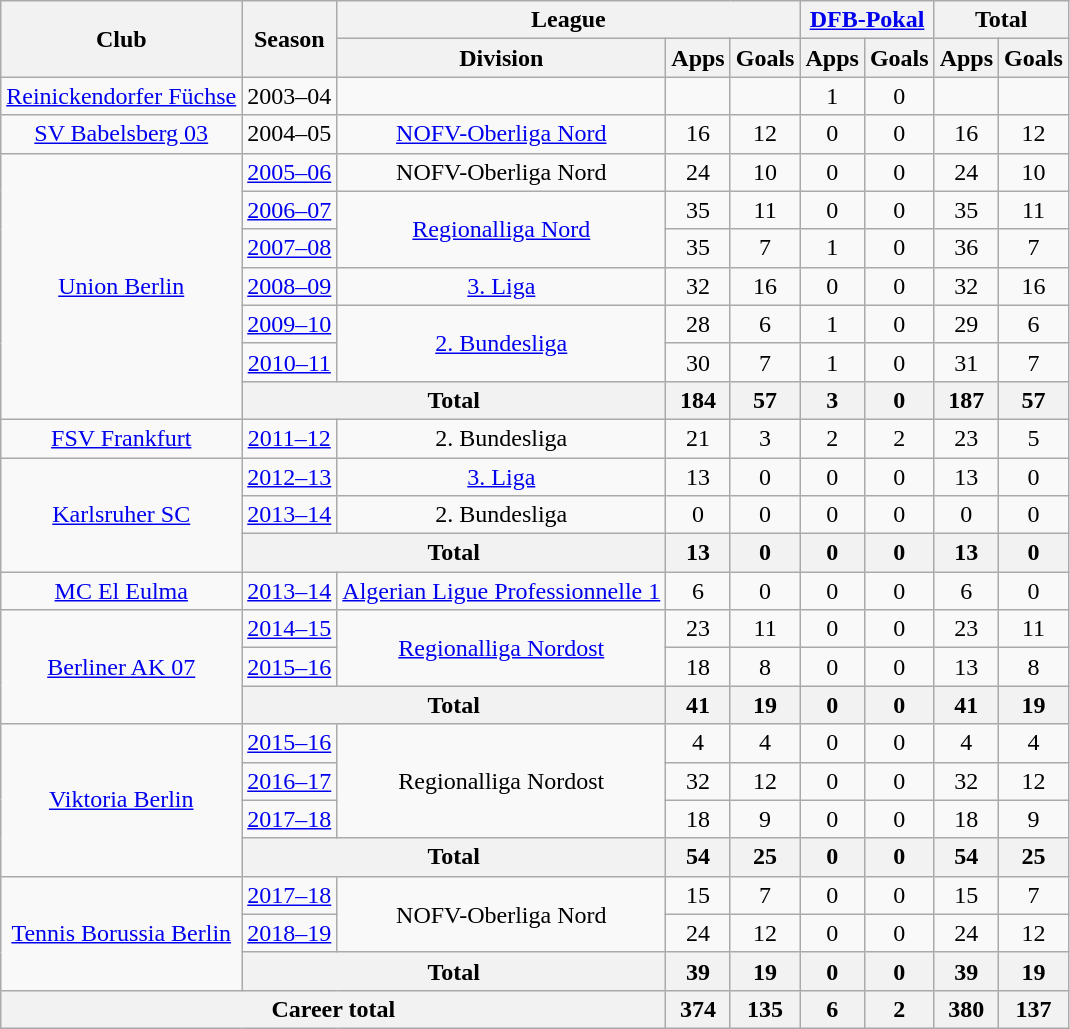<table class="wikitable" style="text-align:center">
<tr>
<th rowspan="2">Club</th>
<th rowspan="2">Season</th>
<th colspan="3">League</th>
<th colspan="2"><a href='#'>DFB-Pokal</a></th>
<th colspan="2">Total</th>
</tr>
<tr>
<th>Division</th>
<th>Apps</th>
<th>Goals</th>
<th>Apps</th>
<th>Goals</th>
<th>Apps</th>
<th>Goals</th>
</tr>
<tr>
<td><a href='#'>Reinickendorfer Füchse</a></td>
<td>2003–04</td>
<td></td>
<td></td>
<td></td>
<td>1</td>
<td>0</td>
<td></td>
<td></td>
</tr>
<tr>
<td><a href='#'>SV Babelsberg 03</a></td>
<td>2004–05</td>
<td><a href='#'>NOFV-Oberliga Nord</a></td>
<td>16</td>
<td>12</td>
<td>0</td>
<td>0</td>
<td>16</td>
<td>12</td>
</tr>
<tr>
<td rowspan="7"><a href='#'>Union Berlin</a></td>
<td><a href='#'>2005–06</a></td>
<td>NOFV-Oberliga Nord</td>
<td>24</td>
<td>10</td>
<td>0</td>
<td>0</td>
<td>24</td>
<td>10</td>
</tr>
<tr>
<td><a href='#'>2006–07</a></td>
<td rowspan="2"><a href='#'>Regionalliga Nord</a></td>
<td>35</td>
<td>11</td>
<td>0</td>
<td>0</td>
<td>35</td>
<td>11</td>
</tr>
<tr>
<td><a href='#'>2007–08</a></td>
<td>35</td>
<td>7</td>
<td>1</td>
<td>0</td>
<td>36</td>
<td>7</td>
</tr>
<tr>
<td><a href='#'>2008–09</a></td>
<td><a href='#'>3. Liga</a></td>
<td>32</td>
<td>16</td>
<td>0</td>
<td>0</td>
<td>32</td>
<td>16</td>
</tr>
<tr>
<td><a href='#'>2009–10</a></td>
<td rowspan="2"><a href='#'>2. Bundesliga</a></td>
<td>28</td>
<td>6</td>
<td>1</td>
<td>0</td>
<td>29</td>
<td>6</td>
</tr>
<tr>
<td><a href='#'>2010–11</a></td>
<td>30</td>
<td>7</td>
<td>1</td>
<td>0</td>
<td>31</td>
<td>7</td>
</tr>
<tr>
<th colspan="2">Total</th>
<th>184</th>
<th>57</th>
<th>3</th>
<th>0</th>
<th>187</th>
<th>57</th>
</tr>
<tr>
<td><a href='#'>FSV Frankfurt</a></td>
<td><a href='#'>2011–12</a></td>
<td>2. Bundesliga</td>
<td>21</td>
<td>3</td>
<td>2</td>
<td>2</td>
<td>23</td>
<td>5</td>
</tr>
<tr>
<td rowspan="3"><a href='#'>Karlsruher SC</a></td>
<td><a href='#'>2012–13</a></td>
<td><a href='#'>3. Liga</a></td>
<td>13</td>
<td>0</td>
<td>0</td>
<td>0</td>
<td>13</td>
<td>0</td>
</tr>
<tr>
<td><a href='#'>2013–14</a></td>
<td>2. Bundesliga</td>
<td>0</td>
<td>0</td>
<td>0</td>
<td>0</td>
<td>0</td>
<td>0</td>
</tr>
<tr>
<th colspan="2">Total</th>
<th>13</th>
<th>0</th>
<th>0</th>
<th>0</th>
<th>13</th>
<th>0</th>
</tr>
<tr>
<td><a href='#'>MC El Eulma</a></td>
<td><a href='#'>2013–14</a></td>
<td><a href='#'>Algerian Ligue Professionnelle 1</a></td>
<td>6</td>
<td>0</td>
<td>0</td>
<td>0</td>
<td>6</td>
<td>0</td>
</tr>
<tr>
<td rowspan="3"><a href='#'>Berliner AK 07</a></td>
<td><a href='#'>2014–15</a></td>
<td rowspan="2"><a href='#'>Regionalliga Nordost</a></td>
<td>23</td>
<td>11</td>
<td>0</td>
<td>0</td>
<td>23</td>
<td>11</td>
</tr>
<tr>
<td><a href='#'>2015–16</a></td>
<td>18</td>
<td>8</td>
<td>0</td>
<td>0</td>
<td>13</td>
<td>8</td>
</tr>
<tr>
<th colspan="2">Total</th>
<th>41</th>
<th>19</th>
<th>0</th>
<th>0</th>
<th>41</th>
<th>19</th>
</tr>
<tr>
<td rowspan="4"><a href='#'>Viktoria Berlin</a></td>
<td><a href='#'>2015–16</a></td>
<td rowspan="3">Regionalliga Nordost</td>
<td>4</td>
<td>4</td>
<td>0</td>
<td>0</td>
<td>4</td>
<td>4</td>
</tr>
<tr>
<td><a href='#'>2016–17</a></td>
<td>32</td>
<td>12</td>
<td>0</td>
<td>0</td>
<td>32</td>
<td>12</td>
</tr>
<tr>
<td><a href='#'>2017–18</a></td>
<td>18</td>
<td>9</td>
<td>0</td>
<td>0</td>
<td>18</td>
<td>9</td>
</tr>
<tr>
<th colspan="2">Total</th>
<th>54</th>
<th>25</th>
<th>0</th>
<th>0</th>
<th>54</th>
<th>25</th>
</tr>
<tr>
<td rowspan="3"><a href='#'>Tennis Borussia Berlin</a></td>
<td><a href='#'>2017–18</a></td>
<td rowspan="2">NOFV-Oberliga Nord</td>
<td>15</td>
<td>7</td>
<td>0</td>
<td>0</td>
<td>15</td>
<td>7</td>
</tr>
<tr>
<td><a href='#'>2018–19</a></td>
<td>24</td>
<td>12</td>
<td>0</td>
<td>0</td>
<td>24</td>
<td>12</td>
</tr>
<tr>
<th colspan="2">Total</th>
<th>39</th>
<th>19</th>
<th>0</th>
<th>0</th>
<th>39</th>
<th>19</th>
</tr>
<tr>
<th colspan="3">Career total</th>
<th>374</th>
<th>135</th>
<th>6</th>
<th>2</th>
<th>380</th>
<th>137</th>
</tr>
</table>
